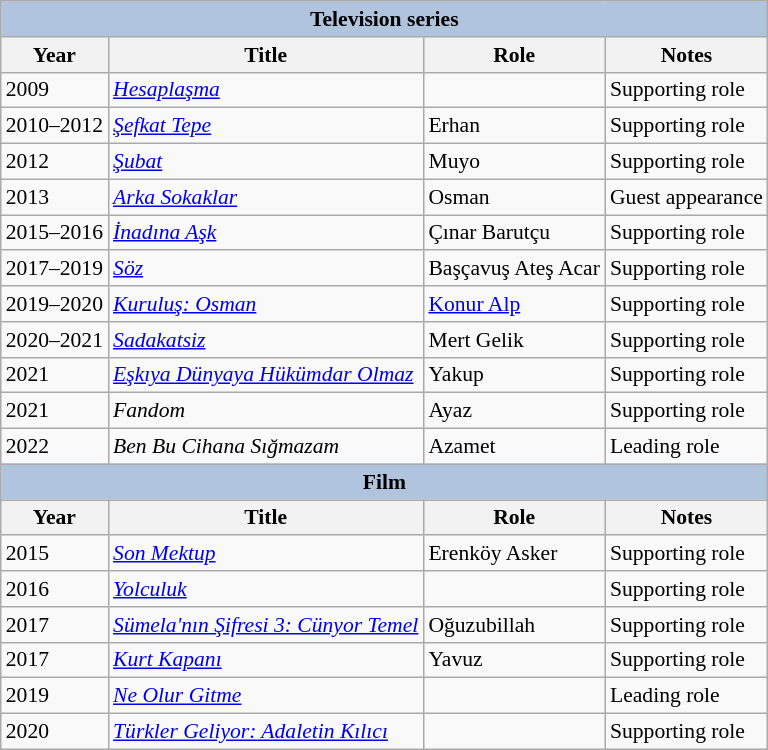<table class="wikitable" style="font-size: 90%;">
<tr>
<th colspan="5" style="background:LightSteelBlue">Television series</th>
</tr>
<tr>
<th>Year</th>
<th>Title</th>
<th>Role</th>
<th>Notes</th>
</tr>
<tr>
<td>2009</td>
<td><em><a href='#'>Hesaplaşma</a></em></td>
<td></td>
<td>Supporting role</td>
</tr>
<tr>
<td>2010–2012</td>
<td><em><a href='#'>Şefkat Tepe</a></em></td>
<td>Erhan</td>
<td>Supporting role</td>
</tr>
<tr>
<td>2012</td>
<td><em><a href='#'>Şubat</a></em></td>
<td>Muyo</td>
<td>Supporting role</td>
</tr>
<tr>
<td>2013</td>
<td><em><a href='#'>Arka Sokaklar</a></em></td>
<td>Osman</td>
<td>Guest appearance</td>
</tr>
<tr>
<td>2015–2016</td>
<td><em><a href='#'>İnadına Aşk</a></em></td>
<td>Çınar Barutçu</td>
<td>Supporting role</td>
</tr>
<tr>
<td>2017–2019</td>
<td><em><a href='#'>Söz</a></em></td>
<td>Başçavuş Ateş Acar</td>
<td>Supporting role</td>
</tr>
<tr>
<td>2019–2020</td>
<td><em><a href='#'>Kuruluş: Osman</a></em></td>
<td><a href='#'>Konur Alp</a></td>
<td>Supporting role</td>
</tr>
<tr>
<td>2020–2021</td>
<td><em><a href='#'>Sadakatsiz</a></em></td>
<td>Mert Gelik</td>
<td>Supporting role</td>
</tr>
<tr>
<td>2021</td>
<td><em><a href='#'>Eşkıya Dünyaya Hükümdar Olmaz</a></em></td>
<td>Yakup</td>
<td>Supporting role</td>
</tr>
<tr>
<td>2021</td>
<td><em>Fandom</em></td>
<td>Ayaz</td>
<td>Supporting role</td>
</tr>
<tr>
<td>2022</td>
<td><em>Ben Bu Cihana Sığmazam</em></td>
<td>Azamet</td>
<td>Leading role</td>
</tr>
<tr 2024 ||  >
<th colspan="5" style="background:LightSteelBlue">Film</th>
</tr>
<tr>
<th>Year</th>
<th>Title</th>
<th>Role</th>
<th>Notes</th>
</tr>
<tr>
<td>2015</td>
<td><em><a href='#'>Son Mektup</a></em></td>
<td>Erenköy Asker</td>
<td>Supporting role</td>
</tr>
<tr>
<td>2016</td>
<td><em><a href='#'>Yolculuk</a></em></td>
<td></td>
<td>Supporting role</td>
</tr>
<tr>
<td>2017</td>
<td><em><a href='#'>Sümela'nın Şifresi 3: Cünyor Temel</a></em></td>
<td>Oğuzubillah</td>
<td>Supporting role</td>
</tr>
<tr>
<td>2017</td>
<td><em><a href='#'>Kurt Kapanı</a></em></td>
<td>Yavuz</td>
<td>Supporting role</td>
</tr>
<tr>
<td>2019</td>
<td><em><a href='#'>Ne Olur Gitme</a></em></td>
<td></td>
<td>Leading role</td>
</tr>
<tr>
<td>2020</td>
<td><em><a href='#'>Türkler Geliyor: Adaletin Kılıcı</a></em></td>
<td></td>
<td>Supporting role</td>
</tr>
</table>
